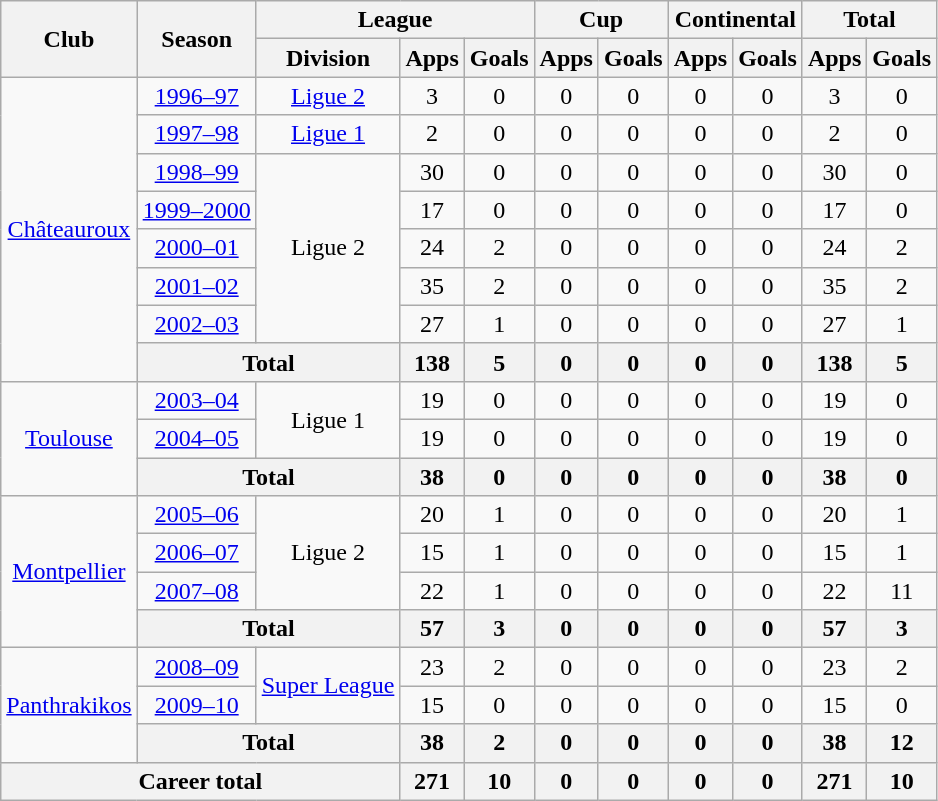<table class="wikitable" style="text-align:center">
<tr>
<th rowspan="2">Club</th>
<th rowspan="2">Season</th>
<th colspan="3">League</th>
<th colspan="2">Cup</th>
<th colspan="2">Continental</th>
<th colspan="2">Total</th>
</tr>
<tr>
<th>Division</th>
<th>Apps</th>
<th>Goals</th>
<th>Apps</th>
<th>Goals</th>
<th>Apps</th>
<th>Goals</th>
<th>Apps</th>
<th>Goals</th>
</tr>
<tr>
<td rowspan="8"><a href='#'>Châteauroux</a></td>
<td><a href='#'>1996–97</a></td>
<td><a href='#'>Ligue 2</a></td>
<td>3</td>
<td>0</td>
<td>0</td>
<td>0</td>
<td>0</td>
<td>0</td>
<td>3</td>
<td>0</td>
</tr>
<tr>
<td><a href='#'>1997–98</a></td>
<td><a href='#'>Ligue 1</a></td>
<td>2</td>
<td>0</td>
<td>0</td>
<td>0</td>
<td>0</td>
<td>0</td>
<td>2</td>
<td>0</td>
</tr>
<tr>
<td><a href='#'>1998–99</a></td>
<td rowspan="5">Ligue 2</td>
<td>30</td>
<td>0</td>
<td>0</td>
<td>0</td>
<td>0</td>
<td>0</td>
<td>30</td>
<td>0</td>
</tr>
<tr>
<td><a href='#'>1999–2000</a></td>
<td>17</td>
<td>0</td>
<td>0</td>
<td>0</td>
<td>0</td>
<td>0</td>
<td>17</td>
<td>0</td>
</tr>
<tr>
<td><a href='#'>2000–01</a></td>
<td>24</td>
<td>2</td>
<td>0</td>
<td>0</td>
<td>0</td>
<td>0</td>
<td>24</td>
<td>2</td>
</tr>
<tr>
<td><a href='#'>2001–02</a></td>
<td>35</td>
<td>2</td>
<td>0</td>
<td>0</td>
<td>0</td>
<td>0</td>
<td>35</td>
<td>2</td>
</tr>
<tr>
<td><a href='#'>2002–03</a></td>
<td>27</td>
<td>1</td>
<td>0</td>
<td>0</td>
<td>0</td>
<td>0</td>
<td>27</td>
<td>1</td>
</tr>
<tr>
<th colspan="2">Total</th>
<th>138</th>
<th>5</th>
<th>0</th>
<th>0</th>
<th>0</th>
<th>0</th>
<th>138</th>
<th>5</th>
</tr>
<tr>
<td rowspan="3"><a href='#'>Toulouse</a></td>
<td><a href='#'>2003–04</a></td>
<td rowspan="2">Ligue 1</td>
<td>19</td>
<td>0</td>
<td>0</td>
<td>0</td>
<td>0</td>
<td>0</td>
<td>19</td>
<td>0</td>
</tr>
<tr>
<td><a href='#'>2004–05</a></td>
<td>19</td>
<td>0</td>
<td>0</td>
<td>0</td>
<td>0</td>
<td>0</td>
<td>19</td>
<td>0</td>
</tr>
<tr>
<th colspan="2">Total</th>
<th>38</th>
<th>0</th>
<th>0</th>
<th>0</th>
<th>0</th>
<th>0</th>
<th>38</th>
<th>0</th>
</tr>
<tr>
<td rowspan="4"><a href='#'>Montpellier</a></td>
<td><a href='#'>2005–06</a></td>
<td rowspan="3">Ligue 2</td>
<td>20</td>
<td>1</td>
<td>0</td>
<td>0</td>
<td>0</td>
<td>0</td>
<td>20</td>
<td>1</td>
</tr>
<tr>
<td><a href='#'>2006–07</a></td>
<td>15</td>
<td>1</td>
<td>0</td>
<td>0</td>
<td>0</td>
<td>0</td>
<td>15</td>
<td>1</td>
</tr>
<tr>
<td><a href='#'>2007–08</a></td>
<td>22</td>
<td>1</td>
<td>0</td>
<td>0</td>
<td>0</td>
<td>0</td>
<td>22</td>
<td>11</td>
</tr>
<tr>
<th colspan="2">Total</th>
<th>57</th>
<th>3</th>
<th>0</th>
<th>0</th>
<th>0</th>
<th>0</th>
<th>57</th>
<th>3</th>
</tr>
<tr>
<td rowspan="3"><a href='#'>Panthrakikos</a></td>
<td><a href='#'>2008–09</a></td>
<td rowspan="2"><a href='#'>Super League</a></td>
<td>23</td>
<td>2</td>
<td>0</td>
<td>0</td>
<td>0</td>
<td>0</td>
<td>23</td>
<td>2</td>
</tr>
<tr>
<td><a href='#'>2009–10</a></td>
<td>15</td>
<td>0</td>
<td>0</td>
<td>0</td>
<td>0</td>
<td>0</td>
<td>15</td>
<td>0</td>
</tr>
<tr>
<th colspan="2">Total</th>
<th>38</th>
<th>2</th>
<th>0</th>
<th>0</th>
<th>0</th>
<th>0</th>
<th>38</th>
<th>12</th>
</tr>
<tr>
<th colspan="3">Career total</th>
<th>271</th>
<th>10</th>
<th>0</th>
<th>0</th>
<th>0</th>
<th>0</th>
<th>271</th>
<th>10</th>
</tr>
</table>
